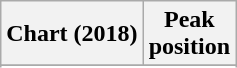<table class="wikitable sortable plainrowheaders" style="text-align:center">
<tr>
<th scope="col">Chart (2018)</th>
<th scope="col">Peak<br> position</th>
</tr>
<tr>
</tr>
<tr>
</tr>
<tr>
</tr>
<tr>
</tr>
</table>
